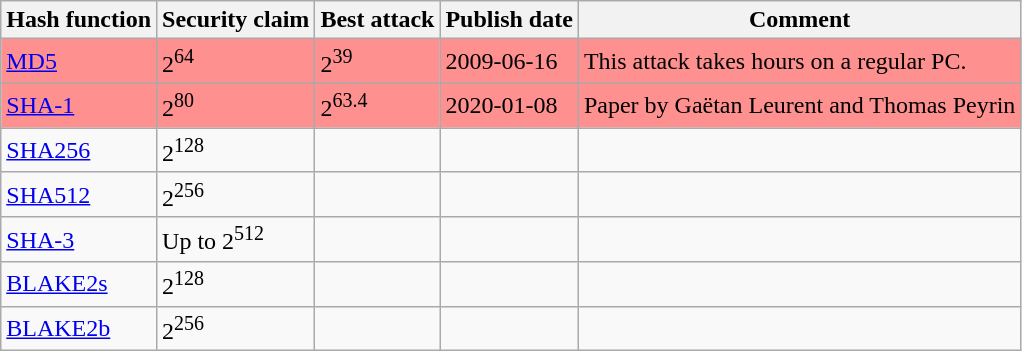<table class="wikitable" border="1">
<tr>
<th>Hash function</th>
<th>Security claim</th>
<th>Best attack</th>
<th>Publish date</th>
<th>Comment</th>
</tr>
<tr style="background: #ff9090; color: black">
<td><a href='#'>MD5</a></td>
<td>2<sup>64</sup></td>
<td>2<sup>39</sup></td>
<td>2009-06-16</td>
<td>This attack takes hours on a regular PC.</td>
</tr>
<tr style="background: #ff9090; color: black">
<td><a href='#'>SHA-1</a></td>
<td>2<sup>80</sup></td>
<td>2<sup>63.4</sup></td>
<td>2020-01-08</td>
<td>Paper by Gaëtan Leurent and Thomas Peyrin</td>
</tr>
<tr>
<td><a href='#'>SHA256</a></td>
<td>2<sup>128</sup></td>
<td></td>
<td></td>
<td></td>
</tr>
<tr>
<td><a href='#'>SHA512</a></td>
<td>2<sup>256</sup></td>
<td></td>
<td></td>
<td></td>
</tr>
<tr>
<td><a href='#'>SHA-3</a></td>
<td>Up to 2<sup>512</sup></td>
<td></td>
<td></td>
<td></td>
</tr>
<tr>
<td><a href='#'>BLAKE2s</a></td>
<td>2<sup>128</sup></td>
<td></td>
<td></td>
<td></td>
</tr>
<tr>
<td><a href='#'>BLAKE2b</a></td>
<td>2<sup>256</sup></td>
<td></td>
<td></td>
<td></td>
</tr>
</table>
